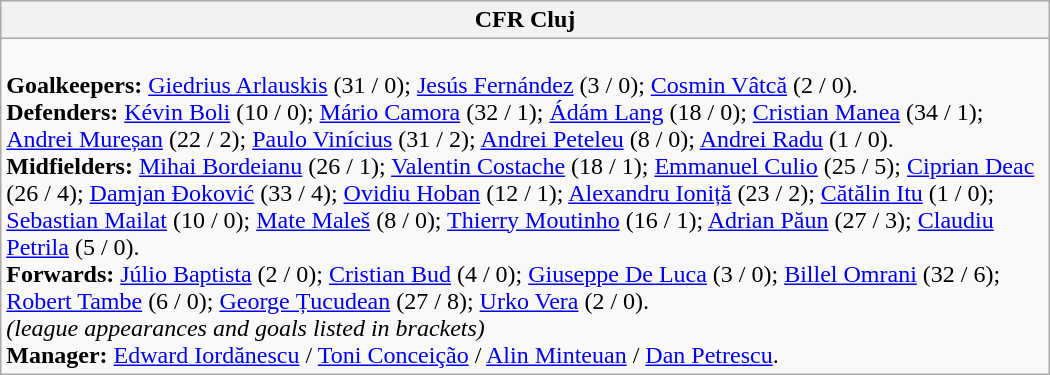<table class="wikitable" style="width:700px">
<tr>
<th>CFR Cluj</th>
</tr>
<tr>
<td><br><strong>Goalkeepers:</strong> <a href='#'>Giedrius Arlauskis</a>  (31 / 0); <a href='#'>Jesús Fernández</a>  (3 / 0); <a href='#'>Cosmin Vâtcă</a> (2 / 0).<br>
<strong>Defenders:</strong> <a href='#'>Kévin Boli</a>  (10 / 0); <a href='#'>Mário Camora</a>  (32 / 1); <a href='#'>Ádám Lang</a>  (18 / 0); <a href='#'>Cristian Manea</a> (34 / 1); <a href='#'>Andrei Mureșan</a> (22 / 2); <a href='#'>Paulo Vinícius</a>  (31 / 2); <a href='#'>Andrei Peteleu</a> (8 / 0); <a href='#'>Andrei Radu</a> (1 / 0).<br>
<strong>Midfielders:</strong> <a href='#'>Mihai Bordeianu</a> (26 / 1); <a href='#'>Valentin Costache</a> (18 / 1); <a href='#'>Emmanuel Culio</a>  (25 / 5); <a href='#'>Ciprian Deac</a> (26 / 4); <a href='#'>Damjan Đoković</a>  (33 / 4); <a href='#'>Ovidiu Hoban</a> (12 / 1); <a href='#'>Alexandru Ioniță</a> (23 / 2); <a href='#'>Cătălin Itu</a> (1 / 0); <a href='#'>Sebastian Mailat</a> (10 / 0); <a href='#'>Mate Maleš</a>  (8 / 0); <a href='#'>Thierry Moutinho</a>  (16 / 1); <a href='#'>Adrian Păun</a> (27 / 3); <a href='#'>Claudiu Petrila</a> (5 / 0).<br>
<strong>Forwards:</strong> <a href='#'>Júlio Baptista</a>  (2 / 0); <a href='#'>Cristian Bud</a> (4 / 0); <a href='#'>Giuseppe De Luca</a>  (3 / 0); <a href='#'>Billel Omrani</a>  (32 / 6); <a href='#'>Robert Tambe</a>  (6 / 0); <a href='#'>George Țucudean</a> (27 / 8); <a href='#'>Urko Vera</a>  (2 / 0).
<br><em>(league appearances and goals listed in brackets)</em><br><strong>Manager:</strong> <a href='#'>Edward Iordănescu</a> / <a href='#'>Toni Conceição</a>  / <a href='#'>Alin Minteuan</a> / <a href='#'>Dan Petrescu</a>.</td>
</tr>
</table>
